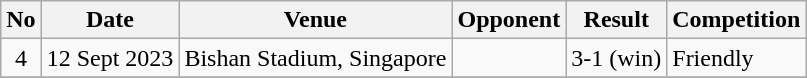<table class="wikitable">
<tr>
<th>No</th>
<th>Date</th>
<th>Venue</th>
<th>Opponent</th>
<th>Result</th>
<th>Competition</th>
</tr>
<tr>
<td align=center>4</td>
<td>12 Sept 2023</td>
<td>Bishan Stadium, Singapore</td>
<td></td>
<td align=center>3-1 (win)</td>
<td>Friendly</td>
</tr>
<tr>
</tr>
</table>
